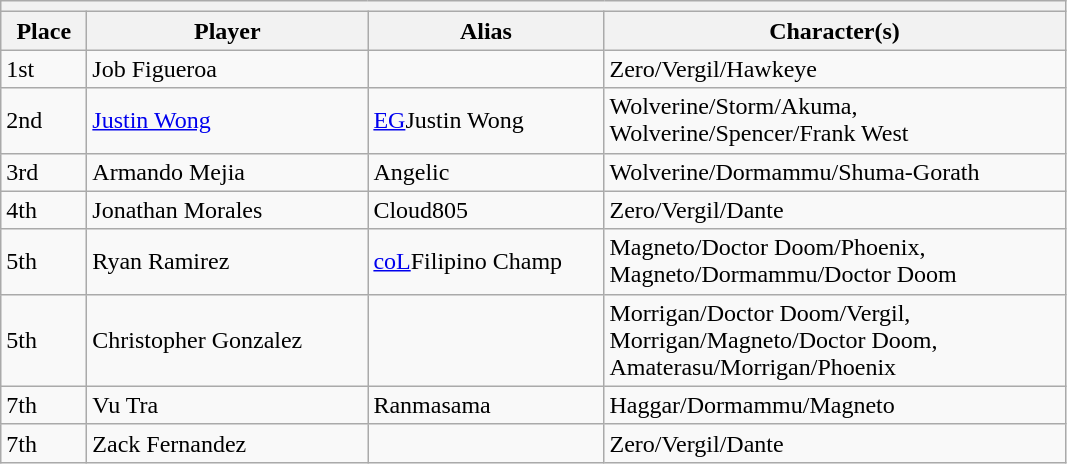<table class="wikitable">
<tr>
<th colspan=4></th>
</tr>
<tr>
<th style="width:50px;">Place</th>
<th style="width:180px;">Player</th>
<th style="width:150px;">Alias</th>
<th style="width:300px;">Character(s)</th>
</tr>
<tr>
<td>1st</td>
<td> Job Figueroa</td>
<td></td>
<td>Zero/Vergil/Hawkeye</td>
</tr>
<tr>
<td>2nd</td>
<td> <a href='#'>Justin Wong</a></td>
<td><a href='#'>EG</a>Justin Wong</td>
<td>Wolverine/Storm/Akuma, Wolverine/Spencer/Frank West</td>
</tr>
<tr>
<td>3rd</td>
<td> Armando Mejia</td>
<td>Angelic</td>
<td>Wolverine/Dormammu/Shuma-Gorath</td>
</tr>
<tr>
<td>4th</td>
<td> Jonathan Morales</td>
<td>Cloud805</td>
<td>Zero/Vergil/Dante</td>
</tr>
<tr>
<td>5th</td>
<td> Ryan Ramirez</td>
<td><a href='#'>coL</a>Filipino Champ</td>
<td>Magneto/Doctor Doom/Phoenix, Magneto/Dormammu/Doctor Doom</td>
</tr>
<tr>
<td>5th</td>
<td> Christopher Gonzalez</td>
<td></td>
<td>Morrigan/Doctor Doom/Vergil, Morrigan/Magneto/Doctor Doom, Amaterasu/Morrigan/Phoenix</td>
</tr>
<tr>
<td>7th</td>
<td> Vu Tra</td>
<td>Ranmasama</td>
<td>Haggar/Dormammu/Magneto</td>
</tr>
<tr>
<td>7th</td>
<td> Zack Fernandez</td>
<td></td>
<td>Zero/Vergil/Dante</td>
</tr>
</table>
